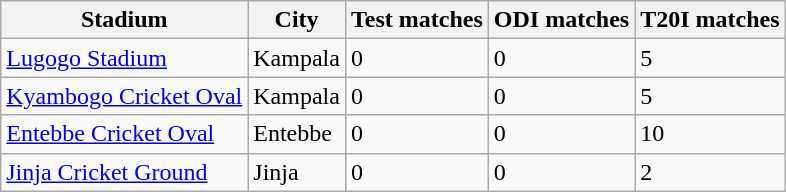<table class="wikitable">
<tr>
<th colspan="7">Stadium</th>
<th colspan="3">City</th>
<th>Test matches</th>
<th>ODI matches</th>
<th>T20I matches</th>
</tr>
<tr>
<td colspan="7"><a href='#'>Lugogo Stadium</a></td>
<td colspan="3">Kampala</td>
<td>0</td>
<td>0</td>
<td>5</td>
</tr>
<tr>
<td colspan="7"><a href='#'>Kyambogo Cricket Oval</a></td>
<td colspan="3">Kampala</td>
<td>0</td>
<td>0</td>
<td>5</td>
</tr>
<tr>
<td colspan="7"><a href='#'>Entebbe Cricket Oval</a></td>
<td colspan="3">Entebbe</td>
<td>0</td>
<td>0</td>
<td>10</td>
</tr>
<tr>
<td colspan="7"><a href='#'>Jinja Cricket Ground</a></td>
<td colspan="3">Jinja</td>
<td>0</td>
<td>0</td>
<td>2</td>
</tr>
</table>
